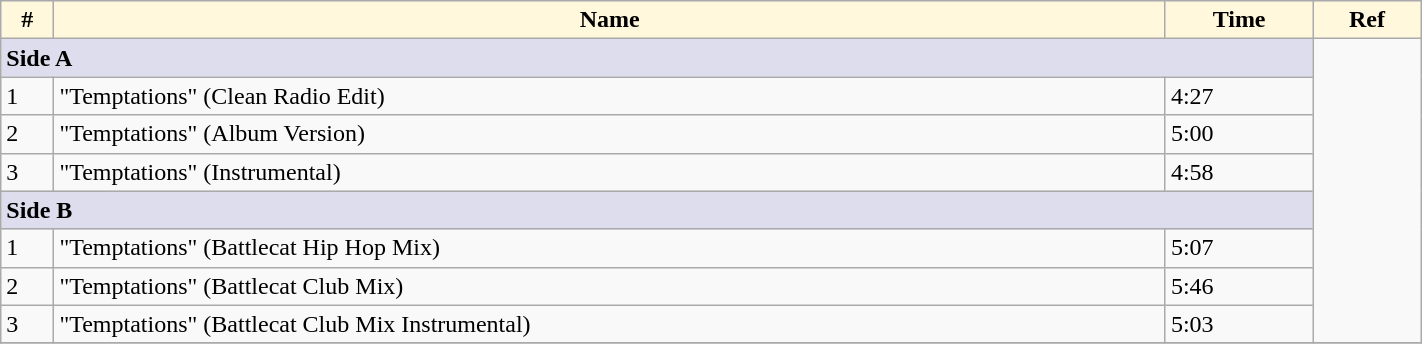<table class="wikitable center" style="margin-top: 0; width:75%">
<tr>
<th style="background:cornsilk;">#</th>
<th style="background:cornsilk;">Name</th>
<th style="background:cornsilk;">Time</th>
<th style="background:cornsilk;">Ref</th>
</tr>
<tr>
<td style="background:#dde;" colspan="3" "font-size: 8pt"><strong>Side A</strong></td>
<td rowspan="8"></td>
</tr>
<tr>
<td>1</td>
<td>"Temptations" (Clean Radio Edit)</td>
<td>4:27</td>
</tr>
<tr>
<td>2</td>
<td>"Temptations" (Album Version)</td>
<td>5:00</td>
</tr>
<tr>
<td>3</td>
<td>"Temptations" (Instrumental)</td>
<td>4:58</td>
</tr>
<tr>
<td style="background:#dde;" colspan="3" "font-size: 8pt"><strong>Side B</strong></td>
</tr>
<tr>
<td>1</td>
<td>"Temptations" (Battlecat Hip Hop Mix)</td>
<td>5:07</td>
</tr>
<tr>
<td>2</td>
<td>"Temptations" (Battlecat Club Mix)</td>
<td>5:46</td>
</tr>
<tr>
<td>3</td>
<td>"Temptations" (Battlecat Club Mix Instrumental)</td>
<td>5:03</td>
</tr>
<tr>
</tr>
</table>
